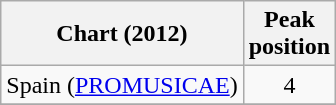<table class="wikitable sortable">
<tr>
<th scope="col">Chart (2012)</th>
<th scope="col">Peak<br>position</th>
</tr>
<tr>
<td>Spain (<a href='#'>PROMUSICAE</a>)</td>
<td style="text-align:center;">4</td>
</tr>
<tr>
</tr>
</table>
